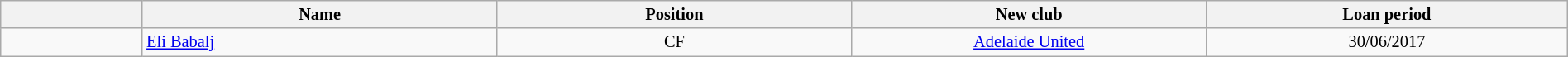<table class="wikitable" style="width:100%; font-size:85%">
<tr>
<th style="width:2%;"></th>
<th style="width:5%;">Name</th>
<th style="width:5%;">Position</th>
<th style="width:5%;">New club</th>
<th style="width:5%;">Loan period</th>
</tr>
<tr>
<td align=center></td>
<td><a href='#'>Eli Babalj</a></td>
<td align=center>CF</td>
<td align=center><a href='#'>Adelaide United</a></td>
<td align=center>30/06/2017</td>
</tr>
</table>
